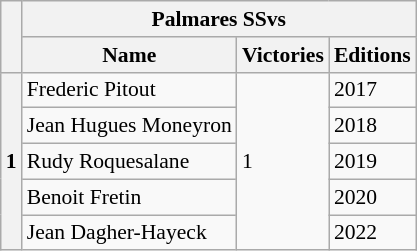<table class="wikitable" style="font-size:90%">
<tr>
<th rowspan="2"></th>
<th colspan="3">Palmares SSvs</th>
</tr>
<tr>
<th>Name</th>
<th>Victories</th>
<th>Editions</th>
</tr>
<tr>
<th rowspan="5">1</th>
<td>  Frederic Pitout</td>
<td rowspan="5">1</td>
<td>2017</td>
</tr>
<tr>
<td> Jean Hugues Moneyron</td>
<td>2018</td>
</tr>
<tr>
<td> Rudy Roquesalane</td>
<td>2019</td>
</tr>
<tr>
<td> Benoit Fretin</td>
<td>2020</td>
</tr>
<tr>
<td> Jean Dagher-Hayeck</td>
<td>2022</td>
</tr>
</table>
